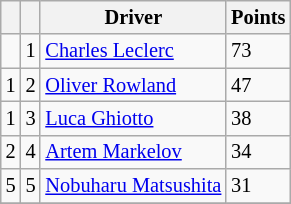<table class="wikitable" style="font-size: 85%;">
<tr>
<th></th>
<th></th>
<th>Driver</th>
<th>Points</th>
</tr>
<tr>
<td></td>
<td align="center">1</td>
<td> <a href='#'>Charles Leclerc</a></td>
<td>73</td>
</tr>
<tr>
<td> 1</td>
<td align="center">2</td>
<td> <a href='#'>Oliver Rowland</a></td>
<td>47</td>
</tr>
<tr>
<td> 1</td>
<td align="center">3</td>
<td> <a href='#'>Luca Ghiotto</a></td>
<td>38</td>
</tr>
<tr>
<td> 2</td>
<td align="center">4</td>
<td> <a href='#'>Artem Markelov</a></td>
<td>34</td>
</tr>
<tr>
<td> 5</td>
<td align="center">5</td>
<td> <a href='#'>Nobuharu Matsushita</a></td>
<td>31</td>
</tr>
<tr>
</tr>
</table>
